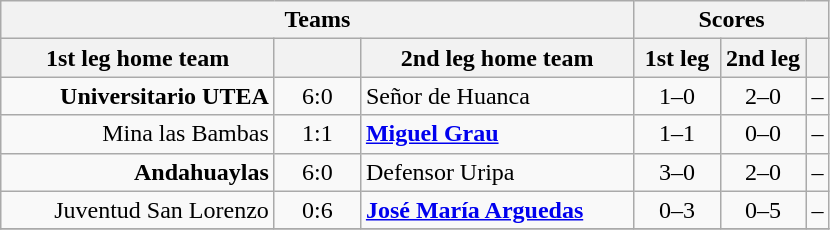<table class="wikitable" style="text-align: center;">
<tr>
<th colspan=3>Teams</th>
<th colspan=3>Scores</th>
</tr>
<tr>
<th width="175">1st leg home team</th>
<th width="50"></th>
<th width="175">2nd leg home team</th>
<th width="50">1st leg</th>
<th width="50">2nd leg</th>
<th></th>
</tr>
<tr>
<td align=right><strong>Universitario UTEA</strong></td>
<td>6:0</td>
<td align=left>Señor de Huanca</td>
<td>1–0</td>
<td>2–0</td>
<td>–</td>
</tr>
<tr>
<td align=right>Mina las Bambas</td>
<td>1:1</td>
<td align=left><strong><a href='#'>Miguel Grau</a></strong></td>
<td>1–1</td>
<td>0–0</td>
<td>–</td>
</tr>
<tr>
<td align=right><strong>Andahuaylas</strong></td>
<td>6:0</td>
<td align=left>Defensor Uripa</td>
<td>3–0</td>
<td>2–0</td>
<td>–</td>
</tr>
<tr>
<td align=right>Juventud San Lorenzo</td>
<td>0:6</td>
<td align=left><strong><a href='#'>José María Arguedas</a></strong></td>
<td>0–3</td>
<td>0–5</td>
<td>–</td>
</tr>
<tr>
</tr>
</table>
